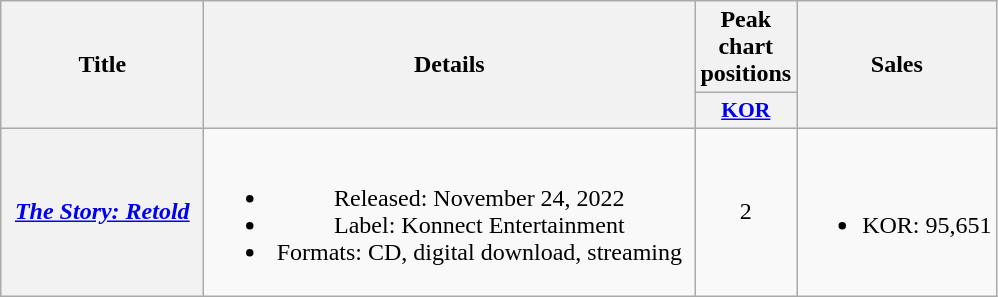<table class="wikitable plainrowheaders" style="text-align:center;" border="1">
<tr>
<th scope="col" rowspan="2" style="width:8em;">Title</th>
<th scope="col" rowspan="2" style="width:20em;">Details</th>
<th scope="col" colspan="1">Peak chart positions</th>
<th scope="col" rowspan="2">Sales</th>
</tr>
<tr>
<th scope="col" style="width:4em;font-size:90%;"><a href='#'>KOR</a><br></th>
</tr>
<tr>
<th scope="row"><em><a href='#'>The Story: Retold</a></em></th>
<td><br><ul><li>Released: November 24, 2022 </li><li>Label: Konnect Entertainment</li><li>Formats: CD, digital download, streaming</li></ul></td>
<td>2</td>
<td><br><ul><li>KOR: 95,651</li></ul></td>
</tr>
</table>
